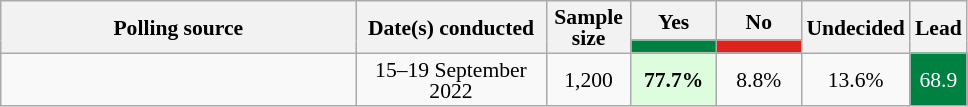<table class="wikitable" style="text-align: center; font-size:90%; line-height:14px;">
<tr>
<th rowspan="2" style="width:230px;">Polling source</th>
<th rowspan="2" style="width:120px;">Date(s) conducted</th>
<th rowspan="2" style="width:50px;">Sample size</th>
<th style="width:50px;">Yes</th>
<th style="width:50px;">No</th>
<th rowspan="2" style="width:50px;">Undecided</th>
<th rowspan="2" style="width:30px;">Lead</th>
</tr>
<tr>
<th style="background:#008142;"></th>
<th style="background:#DC241F;"></th>
</tr>
<tr>
<td></td>
<td>15–19 September 2022</td>
<td>1,200</td>
<td style="background:#DEFDDE;"><strong>77.7%</strong></td>
<td>8.8%</td>
<td>13.6%</td>
<td style="background:#008142; color:white;">68.9</td>
</tr>
</table>
